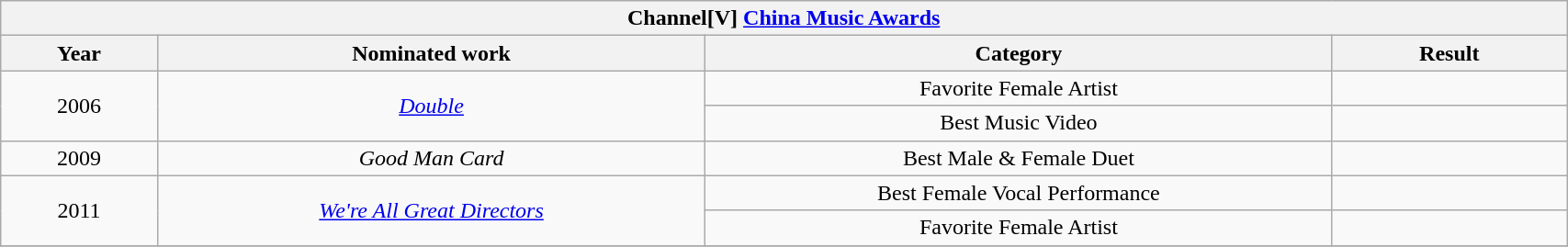<table width="90%" class="wikitable">
<tr>
<th colspan="4" align="center">Channel[V] <a href='#'>China Music Awards</a></th>
</tr>
<tr>
<th width="10%">Year</th>
<th width="35%">Nominated work</th>
<th width="40%">Category</th>
<th width="15%">Result</th>
</tr>
<tr>
<td align="center" rowspan=2>2006</td>
<td align="center" rowspan=2><em><a href='#'>Double</a></em></td>
<td align="center">Favorite Female Artist</td>
<td></td>
</tr>
<tr>
<td align="center">Best Music Video</td>
<td></td>
</tr>
<tr>
<td align="center">2009</td>
<td align="center"><em>Good Man Card</em></td>
<td align="center">Best Male & Female Duet</td>
<td></td>
</tr>
<tr>
<td align="center" rowspan=2>2011</td>
<td align="center" rowspan=2><em><a href='#'>We're All Great Directors</a></em></td>
<td align="center">Best Female Vocal Performance</td>
<td></td>
</tr>
<tr>
<td align="center">Favorite Female Artist</td>
<td></td>
</tr>
<tr>
</tr>
</table>
